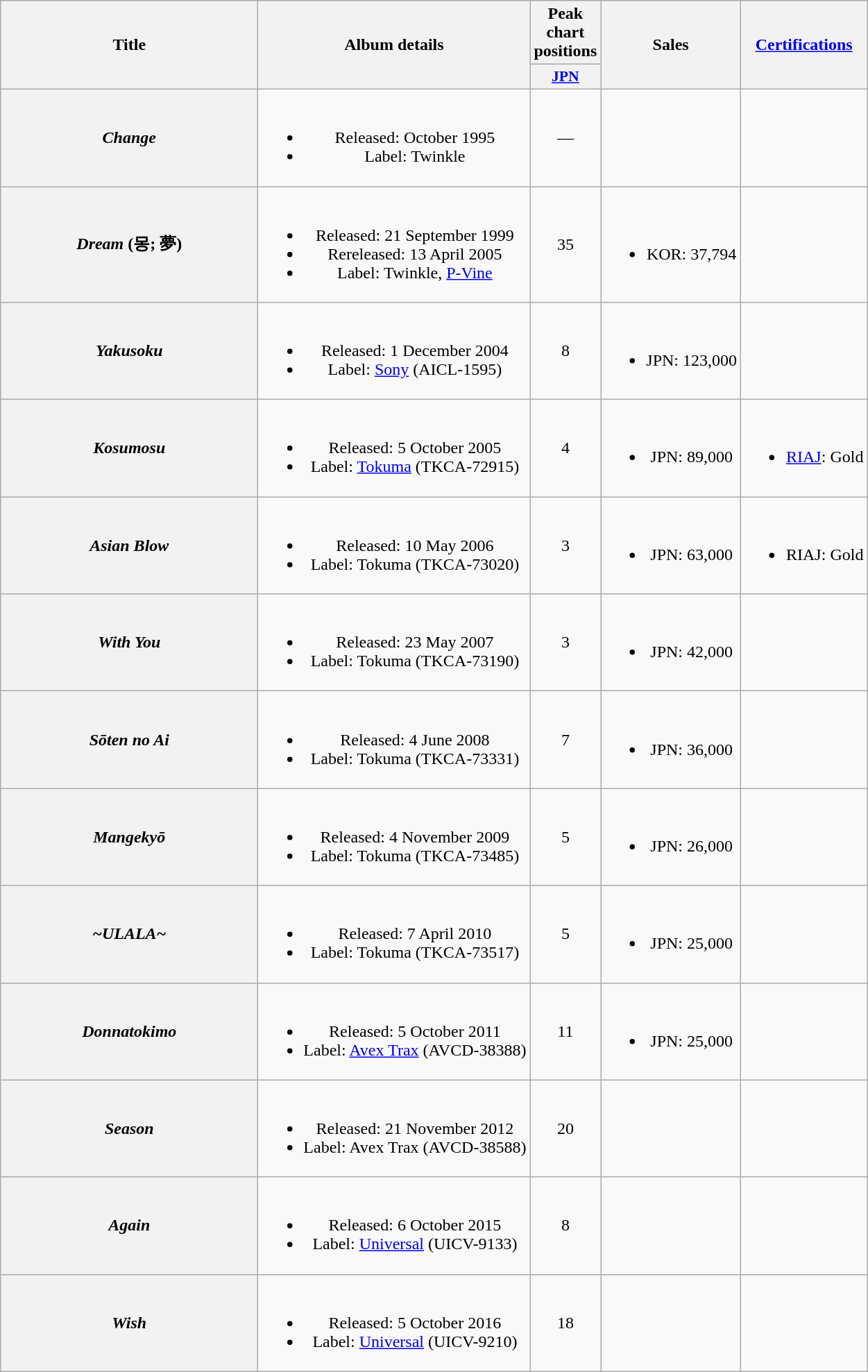<table class="wikitable plainrowheaders" style="text-align:center;">
<tr>
<th rowspan="2" style="width:15em;">Title</th>
<th rowspan="2">Album details</th>
<th colspan="1">Peak chart positions</th>
<th colspan="1" rowspan="2">Sales</th>
<th rowspan="2"><a href='#'>Certifications</a></th>
</tr>
<tr>
<th scope="col" style="width:2.5em;font-size:90%;"><a href='#'>JPN</a><br></th>
</tr>
<tr>
<th scope="row"><em>Change</em></th>
<td><br><ul><li>Released: October 1995 </li><li>Label: Twinkle</li></ul></td>
<td>—</td>
<td></td>
<td></td>
</tr>
<tr>
<th scope="row"><em>Dream</em> (몽; 夢)</th>
<td><br><ul><li>Released: 21 September 1999 </li><li>Rereleased: 13 April 2005 </li><li>Label: Twinkle, <a href='#'>P-Vine</a></li></ul></td>
<td>35</td>
<td><br><ul><li>KOR: 37,794</li></ul></td>
<td></td>
</tr>
<tr>
<th scope="row"><em>Yakusoku</em> </th>
<td><br><ul><li>Released: 1 December 2004 </li><li>Label: <a href='#'>Sony</a> (AICL-1595)</li></ul></td>
<td>8</td>
<td><br><ul><li>JPN: 123,000</li></ul></td>
<td></td>
</tr>
<tr>
<th scope="row"><em>Kosumosu</em> </th>
<td><br><ul><li>Released: 5 October 2005 </li><li>Label: <a href='#'>Tokuma</a> (TKCA-72915)</li></ul></td>
<td>4</td>
<td><br><ul><li>JPN: 89,000</li></ul></td>
<td><br><ul><li><a href='#'>RIAJ</a>: Gold</li></ul></td>
</tr>
<tr>
<th scope="row"><em>Asian Blow</em></th>
<td><br><ul><li>Released: 10 May 2006 </li><li>Label: Tokuma (TKCA-73020)</li></ul></td>
<td>3</td>
<td><br><ul><li>JPN: 63,000</li></ul></td>
<td><br><ul><li>RIAJ: Gold</li></ul></td>
</tr>
<tr>
<th scope="row"><em>With You</em></th>
<td><br><ul><li>Released: 23 May 2007 </li><li>Label: Tokuma (TKCA-73190)</li></ul></td>
<td>3</td>
<td><br><ul><li>JPN: 42,000</li></ul></td>
<td></td>
</tr>
<tr>
<th scope="row"><em>Sōten no Ai</em> </th>
<td><br><ul><li>Released: 4 June 2008 </li><li>Label: Tokuma (TKCA-73331)</li></ul></td>
<td>7</td>
<td><br><ul><li>JPN: 36,000</li></ul></td>
<td></td>
</tr>
<tr>
<th scope="row"><em>Mangekyō</em> </th>
<td><br><ul><li>Released: 4 November 2009 </li><li>Label: Tokuma (TKCA-73485)</li></ul></td>
<td>5</td>
<td><br><ul><li>JPN: 26,000</li></ul></td>
<td></td>
</tr>
<tr>
<th scope="row"><em>~ULALA~</em> </th>
<td><br><ul><li>Released: 7 April 2010 </li><li>Label: Tokuma (TKCA-73517)</li></ul></td>
<td>5</td>
<td><br><ul><li>JPN: 25,000</li></ul></td>
<td></td>
</tr>
<tr>
<th scope="row"><em>Donnatokimo</em> </th>
<td><br><ul><li>Released: 5 October 2011 </li><li>Label: <a href='#'>Avex Trax</a> (AVCD-38388)</li></ul></td>
<td>11</td>
<td><br><ul><li>JPN: 25,000</li></ul></td>
<td></td>
</tr>
<tr>
<th scope="row"><em>Season</em></th>
<td><br><ul><li>Released: 21 November 2012 </li><li>Label: Avex Trax (AVCD-38588)</li></ul></td>
<td>20</td>
<td></td>
<td></td>
</tr>
<tr>
<th scope="row"><em>Again</em></th>
<td><br><ul><li>Released: 6 October 2015 </li><li>Label: <a href='#'>Universal</a> (UICV-9133)</li></ul></td>
<td>8</td>
<td></td>
<td></td>
</tr>
<tr>
<th scope="row"><em>Wish</em></th>
<td><br><ul><li>Released: 5 October 2016 </li><li>Label: <a href='#'>Universal</a> (UICV-9210)</li></ul></td>
<td>18</td>
<td></td>
<td></td>
</tr>
</table>
